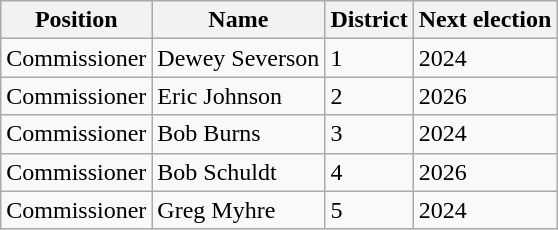<table class="wikitable">
<tr>
<th>Position</th>
<th>Name</th>
<th>District</th>
<th>Next election</th>
</tr>
<tr>
<td>Commissioner</td>
<td>Dewey Severson</td>
<td>1</td>
<td>2024</td>
</tr>
<tr>
<td>Commissioner</td>
<td>Eric Johnson</td>
<td>2</td>
<td>2026</td>
</tr>
<tr>
<td>Commissioner</td>
<td>Bob Burns</td>
<td>3</td>
<td>2024</td>
</tr>
<tr>
<td>Commissioner</td>
<td>Bob Schuldt</td>
<td>4</td>
<td>2026</td>
</tr>
<tr>
<td>Commissioner</td>
<td>Greg Myhre</td>
<td>5</td>
<td>2024</td>
</tr>
</table>
